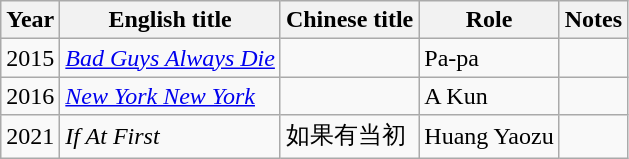<table class="wikitable">
<tr>
<th>Year</th>
<th>English title</th>
<th>Chinese title</th>
<th>Role</th>
<th>Notes</th>
</tr>
<tr>
<td>2015</td>
<td><em><a href='#'>Bad Guys Always Die</a></em></td>
<td></td>
<td>Pa-pa</td>
<td></td>
</tr>
<tr>
<td>2016</td>
<td><em><a href='#'>New York New York</a></em></td>
<td></td>
<td>A Kun</td>
<td></td>
</tr>
<tr>
<td>2021</td>
<td><em>If At First</em></td>
<td>如果有当初</td>
<td>Huang Yaozu</td>
<td></td>
</tr>
</table>
